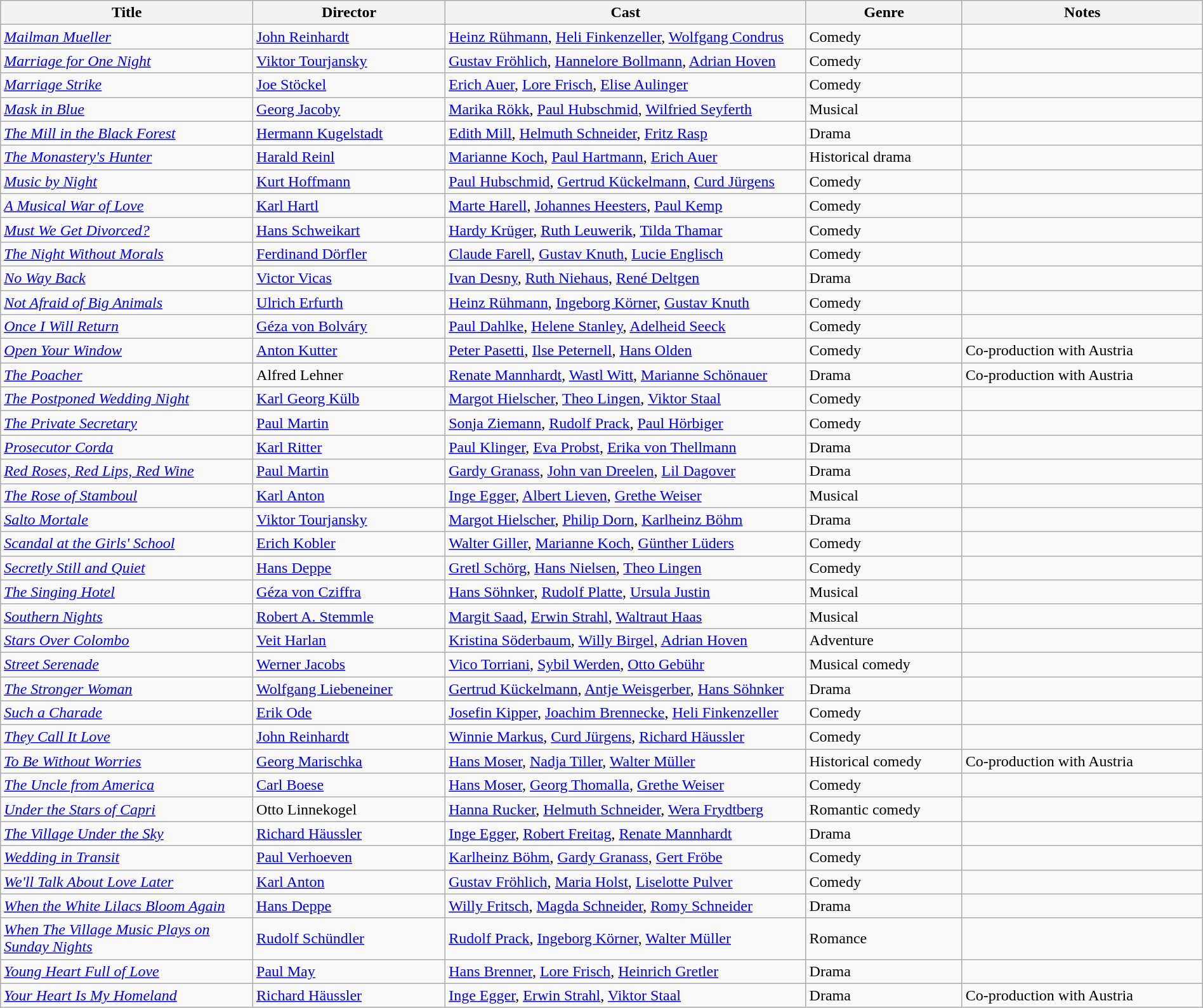<table class="wikitable" style="width:100%;">
<tr>
<th style="width:21%;">Title</th>
<th style="width:16%;">Director</th>
<th style="width:30%;">Cast</th>
<th style="width:13%;">Genre</th>
<th style="width:20%;">Notes</th>
</tr>
<tr>
<td><em><a href='#'>Mailman Mueller</a></em></td>
<td><a href='#'>John Reinhardt</a></td>
<td><a href='#'>Heinz Rühmann</a>, <a href='#'>Heli Finkenzeller</a>, <a href='#'>Wolfgang Condrus</a></td>
<td>Comedy</td>
<td></td>
</tr>
<tr>
<td><em><a href='#'>Marriage for One Night</a></em></td>
<td><a href='#'>Viktor Tourjansky</a></td>
<td><a href='#'>Gustav Fröhlich</a>, <a href='#'>Hannelore Bollmann</a>, <a href='#'>Adrian Hoven</a></td>
<td>Comedy</td>
<td></td>
</tr>
<tr>
<td><em><a href='#'>Marriage Strike</a></em></td>
<td><a href='#'>Joe Stöckel</a></td>
<td><a href='#'>Erich Auer</a>, <a href='#'>Lore Frisch</a>, <a href='#'>Elise Aulinger</a></td>
<td>Comedy</td>
<td></td>
</tr>
<tr>
<td><em><a href='#'>Mask in Blue</a></em></td>
<td><a href='#'>Georg Jacoby</a></td>
<td><a href='#'>Marika Rökk</a>, <a href='#'>Paul Hubschmid</a>, <a href='#'>Wilfried Seyferth</a></td>
<td>Musical</td>
<td></td>
</tr>
<tr>
<td><em><a href='#'>The Mill in the Black Forest</a></em></td>
<td><a href='#'>Hermann Kugelstadt</a></td>
<td><a href='#'>Edith Mill</a>, <a href='#'>Helmuth Schneider</a>, <a href='#'>Fritz Rasp</a></td>
<td>Drama</td>
<td></td>
</tr>
<tr>
<td><em><a href='#'>The Monastery's Hunter</a></em></td>
<td><a href='#'>Harald Reinl</a></td>
<td><a href='#'>Marianne Koch</a>, <a href='#'>Paul Hartmann</a>, <a href='#'>Erich Auer</a></td>
<td>Historical drama</td>
<td></td>
</tr>
<tr>
<td><em><a href='#'>Music by Night</a></em></td>
<td><a href='#'>Kurt Hoffmann</a></td>
<td><a href='#'>Paul Hubschmid</a>, <a href='#'>Gertrud Kückelmann</a>, <a href='#'>Curd Jürgens</a></td>
<td>Comedy</td>
<td></td>
</tr>
<tr>
<td><em><a href='#'>A Musical War of Love</a></em></td>
<td><a href='#'>Karl Hartl</a></td>
<td><a href='#'>Marte Harell</a>, <a href='#'>Johannes Heesters</a>, <a href='#'>Paul Kemp</a></td>
<td>Comedy</td>
<td></td>
</tr>
<tr>
<td><em><a href='#'>Must We Get Divorced?</a></em></td>
<td><a href='#'>Hans Schweikart</a></td>
<td><a href='#'>Hardy Krüger</a>, <a href='#'>Ruth Leuwerik</a>, <a href='#'>Tilda Thamar</a></td>
<td>Comedy</td>
<td></td>
</tr>
<tr>
<td><em><a href='#'>The Night Without Morals</a></em></td>
<td><a href='#'>Ferdinand Dörfler</a></td>
<td><a href='#'>Claude Farell</a>, <a href='#'>Gustav Knuth</a>, <a href='#'>Lucie Englisch</a></td>
<td>Comedy</td>
<td></td>
</tr>
<tr>
<td><em><a href='#'>No Way Back</a></em></td>
<td><a href='#'>Victor Vicas</a></td>
<td><a href='#'>Ivan Desny</a>, <a href='#'>Ruth Niehaus</a>, <a href='#'>René Deltgen</a></td>
<td>Drama</td>
<td></td>
</tr>
<tr>
<td><em><a href='#'>Not Afraid of Big Animals</a></em></td>
<td><a href='#'>Ulrich Erfurth</a></td>
<td><a href='#'>Heinz Rühmann</a>, <a href='#'>Ingeborg Körner</a>, <a href='#'>Gustav Knuth</a></td>
<td>Comedy</td>
<td></td>
</tr>
<tr>
<td><em><a href='#'>Once I Will Return</a></em></td>
<td><a href='#'>Géza von Bolváry</a></td>
<td><a href='#'>Paul Dahlke</a>, <a href='#'>Helene Stanley</a>, <a href='#'>Adelheid Seeck</a></td>
<td>Comedy</td>
<td></td>
</tr>
<tr>
<td><em><a href='#'>Open Your Window</a></em></td>
<td><a href='#'>Anton Kutter</a></td>
<td><a href='#'>Peter Pasetti</a>, <a href='#'>Ilse Peternell</a>, <a href='#'>Hans Olden</a></td>
<td>Comedy</td>
<td>Co-production with Austria</td>
</tr>
<tr>
<td><em><a href='#'>The Poacher</a></em></td>
<td>Alfred Lehner</td>
<td><a href='#'>Renate Mannhardt</a>, <a href='#'>Wastl Witt</a>, <a href='#'>Marianne Schönauer</a></td>
<td>Drama</td>
<td>Co-production with Austria</td>
</tr>
<tr>
<td><em><a href='#'>The Postponed Wedding Night</a></em></td>
<td><a href='#'>Karl Georg Külb</a></td>
<td><a href='#'>Margot Hielscher</a>, <a href='#'>Theo Lingen</a>, <a href='#'>Viktor Staal</a></td>
<td>Comedy</td>
<td></td>
</tr>
<tr>
<td><em><a href='#'>The Private Secretary</a></em></td>
<td><a href='#'>Paul Martin</a></td>
<td><a href='#'>Sonja Ziemann</a>, <a href='#'>Rudolf Prack</a>, <a href='#'>Paul Hörbiger</a></td>
<td>Comedy</td>
<td></td>
</tr>
<tr>
<td><em><a href='#'>Prosecutor Corda</a></em></td>
<td><a href='#'>Karl Ritter</a></td>
<td><a href='#'>Paul Klinger</a>, <a href='#'>Eva Probst</a>, <a href='#'>Erika von Thellmann</a></td>
<td>Drama</td>
<td></td>
</tr>
<tr>
<td><em><a href='#'>Red Roses, Red Lips, Red Wine</a></em></td>
<td><a href='#'>Paul Martin</a></td>
<td><a href='#'>Gardy Granass</a>, <a href='#'>John van Dreelen</a>, <a href='#'>Lil Dagover</a></td>
<td>Drama</td>
<td></td>
</tr>
<tr>
<td><em><a href='#'>The Rose of Stamboul</a></em></td>
<td><a href='#'>Karl Anton</a></td>
<td><a href='#'>Inge Egger</a>, <a href='#'>Albert Lieven</a>, <a href='#'>Grethe Weiser</a></td>
<td>Musical</td>
<td></td>
</tr>
<tr>
<td><em><a href='#'>Salto Mortale</a></em></td>
<td><a href='#'>Viktor Tourjansky</a></td>
<td><a href='#'>Margot Hielscher</a>, <a href='#'>Philip Dorn</a>, <a href='#'>Karlheinz Böhm</a></td>
<td>Drama</td>
<td></td>
</tr>
<tr>
<td><em><a href='#'>Scandal at the Girls' School</a></em></td>
<td><a href='#'>Erich Kobler</a></td>
<td><a href='#'>Walter Giller</a>, <a href='#'>Marianne Koch</a>, <a href='#'>Günther Lüders</a></td>
<td>Comedy</td>
<td></td>
</tr>
<tr>
<td><em><a href='#'>Secretly Still and Quiet</a></em></td>
<td><a href='#'>Hans Deppe</a></td>
<td><a href='#'>Gretl Schörg</a>, <a href='#'>Hans Nielsen</a>, <a href='#'>Theo Lingen</a></td>
<td>Comedy</td>
<td></td>
</tr>
<tr>
<td><em><a href='#'>The Singing Hotel</a></em></td>
<td><a href='#'>Géza von Cziffra</a></td>
<td><a href='#'>Hans Söhnker</a>, <a href='#'>Rudolf Platte</a>, <a href='#'>Ursula Justin</a></td>
<td>Musical</td>
<td></td>
</tr>
<tr>
<td><em><a href='#'>Southern Nights</a></em></td>
<td><a href='#'>Robert A. Stemmle</a></td>
<td><a href='#'>Margit Saad</a>, <a href='#'>Erwin Strahl</a>, <a href='#'>Waltraut Haas</a></td>
<td>Musical</td>
<td></td>
</tr>
<tr>
<td><em><a href='#'>Stars Over Colombo</a></em></td>
<td><a href='#'>Veit Harlan</a></td>
<td><a href='#'>Kristina Söderbaum</a>, <a href='#'>Willy Birgel</a>, <a href='#'>Adrian Hoven</a></td>
<td>Adventure</td>
<td></td>
</tr>
<tr>
<td><em><a href='#'>Street Serenade</a></em></td>
<td><a href='#'>Werner Jacobs</a></td>
<td><a href='#'>Vico Torriani</a>, <a href='#'>Sybil Werden</a>, <a href='#'>Otto Gebühr</a></td>
<td>Musical comedy</td>
<td></td>
</tr>
<tr>
<td><em><a href='#'>The Stronger Woman</a></em></td>
<td><a href='#'>Wolfgang Liebeneiner</a></td>
<td><a href='#'>Gertrud Kückelmann</a>, <a href='#'>Antje Weisgerber</a>, <a href='#'>Hans Söhnker</a></td>
<td>Drama</td>
<td></td>
</tr>
<tr>
<td><em><a href='#'>Such a Charade</a></em></td>
<td><a href='#'>Erik Ode</a></td>
<td><a href='#'>Josefin Kipper</a>, <a href='#'>Joachim Brennecke</a>, <a href='#'>Heli Finkenzeller</a></td>
<td>Comedy</td>
<td></td>
</tr>
<tr>
<td><em><a href='#'>They Call It Love</a></em></td>
<td><a href='#'>John Reinhardt</a></td>
<td><a href='#'>Winnie Markus</a>, <a href='#'>Curd Jürgens</a>, <a href='#'>Richard Häussler</a></td>
<td>Comedy</td>
<td></td>
</tr>
<tr>
<td><em><a href='#'>To Be Without Worries</a></em></td>
<td><a href='#'>Georg Marischka</a></td>
<td><a href='#'>Hans Moser</a>, <a href='#'>Nadja Tiller</a>, <a href='#'>Walter Müller</a></td>
<td>Historical comedy</td>
<td>Co-production with Austria</td>
</tr>
<tr>
<td><em><a href='#'>The Uncle from America</a></em></td>
<td><a href='#'>Carl Boese</a></td>
<td><a href='#'>Hans Moser</a>, <a href='#'>Georg Thomalla</a>, <a href='#'>Grethe Weiser</a></td>
<td>Comedy</td>
<td></td>
</tr>
<tr>
<td><em><a href='#'>Under the Stars of Capri</a></em></td>
<td>Otto Linnekogel</td>
<td><a href='#'>Hanna Rucker</a>, <a href='#'>Helmuth Schneider</a>, <a href='#'>Wera Frydtberg</a></td>
<td>Romantic comedy</td>
<td></td>
</tr>
<tr>
<td><em><a href='#'>The Village Under the Sky</a></em></td>
<td><a href='#'>Richard Häussler</a></td>
<td><a href='#'>Inge Egger</a>, <a href='#'>Robert Freitag</a>, <a href='#'>Renate Mannhardt</a></td>
<td>Drama</td>
<td></td>
</tr>
<tr>
<td><em><a href='#'>Wedding in Transit</a></em></td>
<td><a href='#'>Paul Verhoeven</a></td>
<td><a href='#'>Karlheinz Böhm</a>, <a href='#'>Gardy Granass</a>, <a href='#'>Gert Fröbe</a></td>
<td>Comedy</td>
<td></td>
</tr>
<tr>
<td><em><a href='#'>We'll Talk About Love Later</a></em></td>
<td><a href='#'>Karl Anton</a></td>
<td><a href='#'>Gustav Fröhlich</a>, <a href='#'>Maria Holst</a>, <a href='#'>Liselotte Pulver</a></td>
<td>Comedy</td>
<td></td>
</tr>
<tr>
<td><em><a href='#'>When the White Lilacs Bloom Again</a></em></td>
<td><a href='#'>Hans Deppe</a></td>
<td><a href='#'>Willy Fritsch</a>, <a href='#'>Magda Schneider</a>, <a href='#'>Romy Schneider</a></td>
<td>Drama</td>
<td></td>
</tr>
<tr>
<td><em><a href='#'>When The Village Music Plays on Sunday Nights</a></em></td>
<td><a href='#'>Rudolf Schündler</a></td>
<td><a href='#'>Rudolf Prack</a>, <a href='#'>Ingeborg Körner</a>, <a href='#'>Walter Müller</a></td>
<td>Romance</td>
<td></td>
</tr>
<tr>
<td><em><a href='#'>Young Heart Full of Love</a></em></td>
<td><a href='#'>Paul May</a></td>
<td><a href='#'>Hans Brenner</a>, <a href='#'>Lore Frisch</a>, <a href='#'>Heinrich Gretler</a></td>
<td>Drama</td>
<td></td>
</tr>
<tr>
<td><em><a href='#'>Your Heart Is My Homeland</a></em></td>
<td><a href='#'>Richard Häussler</a></td>
<td><a href='#'>Inge Egger</a>, <a href='#'>Erwin Strahl</a>, <a href='#'>Viktor Staal</a></td>
<td>Drama</td>
<td>Co-production with Austria</td>
</tr>
</table>
